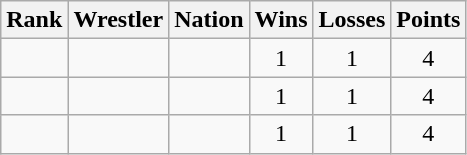<table class="wikitable sortable" style="text-align:center;">
<tr>
<th>Rank</th>
<th>Wrestler</th>
<th>Nation</th>
<th>Wins</th>
<th>Losses</th>
<th>Points</th>
</tr>
<tr>
<td></td>
<td align=left></td>
<td align=left></td>
<td>1</td>
<td>1</td>
<td>4</td>
</tr>
<tr>
<td></td>
<td align=left></td>
<td align=left></td>
<td>1</td>
<td>1</td>
<td>4</td>
</tr>
<tr>
<td></td>
<td align=left></td>
<td align=left></td>
<td>1</td>
<td>1</td>
<td>4</td>
</tr>
</table>
